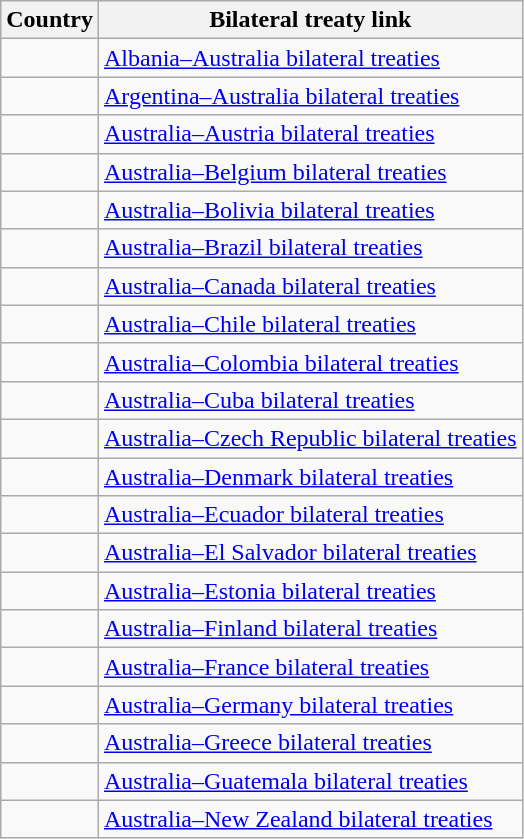<table class="wikitable">
<tr>
<th>Country</th>
<th>Bilateral treaty link</th>
</tr>
<tr>
<td></td>
<td><a href='#'>Albania–Australia bilateral treaties</a></td>
</tr>
<tr>
<td></td>
<td><a href='#'>Argentina–Australia bilateral treaties</a></td>
</tr>
<tr>
<td></td>
<td><a href='#'>Australia–Austria bilateral treaties</a></td>
</tr>
<tr>
<td></td>
<td><a href='#'>Australia–Belgium bilateral treaties</a></td>
</tr>
<tr>
<td></td>
<td><a href='#'>Australia–Bolivia bilateral treaties</a></td>
</tr>
<tr>
<td></td>
<td><a href='#'>Australia–Brazil bilateral treaties</a></td>
</tr>
<tr>
<td></td>
<td><a href='#'>Australia–Canada bilateral treaties</a></td>
</tr>
<tr>
<td></td>
<td><a href='#'>Australia–Chile bilateral treaties</a></td>
</tr>
<tr>
<td></td>
<td><a href='#'>Australia–Colombia bilateral treaties</a></td>
</tr>
<tr>
<td></td>
<td><a href='#'>Australia–Cuba bilateral treaties</a></td>
</tr>
<tr>
<td></td>
<td><a href='#'>Australia–Czech Republic bilateral treaties</a></td>
</tr>
<tr>
<td></td>
<td><a href='#'>Australia–Denmark bilateral treaties</a></td>
</tr>
<tr>
<td></td>
<td><a href='#'>Australia–Ecuador bilateral treaties</a></td>
</tr>
<tr>
<td></td>
<td><a href='#'>Australia–El Salvador bilateral treaties</a></td>
</tr>
<tr>
<td></td>
<td><a href='#'>Australia–Estonia bilateral treaties</a></td>
</tr>
<tr>
<td></td>
<td><a href='#'>Australia–Finland bilateral treaties</a></td>
</tr>
<tr>
<td></td>
<td><a href='#'>Australia–France bilateral treaties</a></td>
</tr>
<tr>
<td></td>
<td><a href='#'>Australia–Germany bilateral treaties</a></td>
</tr>
<tr>
<td></td>
<td><a href='#'>Australia–Greece bilateral treaties</a></td>
</tr>
<tr>
<td></td>
<td><a href='#'>Australia–Guatemala bilateral treaties</a></td>
</tr>
<tr>
<td></td>
<td><a href='#'>Australia–New Zealand bilateral treaties</a></td>
</tr>
</table>
